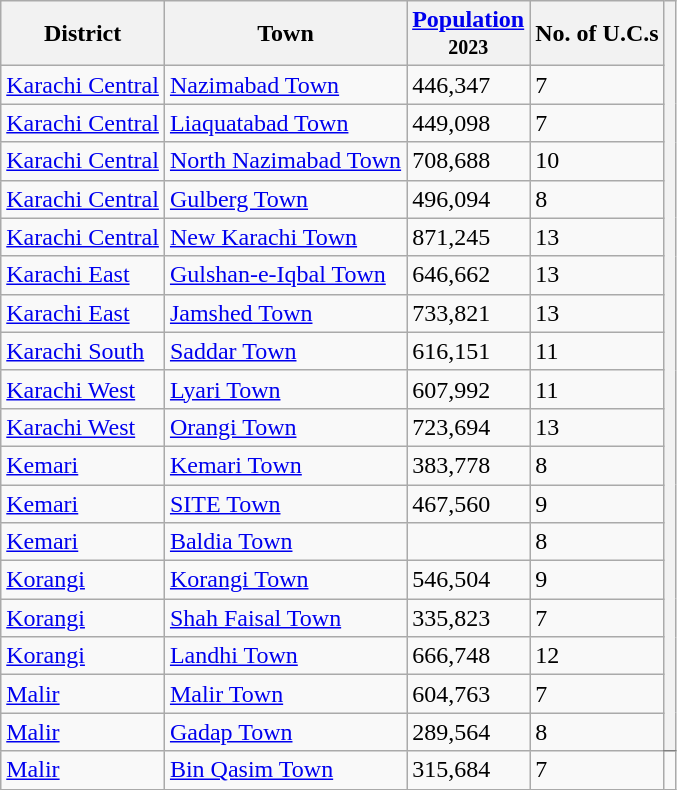<table class="sortable wikitable" align="left">
<tr>
<th>District</th>
<th>Town</th>
<th><a href='#'>Population</a> <br><small>2023</small></th>
<th>No. of U.C.s</th>
<th rowspan=19 style="border-bottom:1px solid grey;" valign="top" class="unsortable"><br><br></th>
</tr>
<tr>
<td><a href='#'>Karachi Central</a></td>
<td align="left"><a href='#'>Nazimabad Town</a></td>
<td><div>446,347</div></td>
<td><div>7</div></td>
</tr>
<tr>
<td><a href='#'>Karachi Central</a></td>
<td align="left"><a href='#'>Liaquatabad Town</a></td>
<td><div>449,098</div></td>
<td><div>7</div></td>
</tr>
<tr>
<td><a href='#'>Karachi Central</a></td>
<td align="left"><a href='#'>North Nazimabad Town</a></td>
<td><div>708,688</div></td>
<td><div>10</div></td>
</tr>
<tr>
<td><a href='#'>Karachi Central</a></td>
<td align="left"><a href='#'>Gulberg Town</a></td>
<td><div>496,094</div></td>
<td><div>8</div></td>
</tr>
<tr>
<td><a href='#'>Karachi Central</a></td>
<td align="left"><a href='#'>New Karachi Town</a></td>
<td><div>871,245</div></td>
<td><div>13</div></td>
</tr>
<tr>
<td><a href='#'>Karachi East</a></td>
<td align="left"><a href='#'>Gulshan-e-Iqbal Town</a></td>
<td><div>646,662</div></td>
<td><div>13</div></td>
</tr>
<tr>
<td><a href='#'>Karachi East</a></td>
<td align="left"><a href='#'>Jamshed Town</a></td>
<td><div>733,821</div></td>
<td><div>13</div></td>
</tr>
<tr>
<td><a href='#'>Karachi South</a></td>
<td align="left"><a href='#'>Saddar Town</a></td>
<td><div>616,151</div></td>
<td><div>11</div></td>
</tr>
<tr>
<td><a href='#'>Karachi West</a></td>
<td align="left"><a href='#'>Lyari Town</a></td>
<td><div>607,992</div></td>
<td><div>11</div></td>
</tr>
<tr>
<td><a href='#'>Karachi West</a></td>
<td align="left"><a href='#'>Orangi Town</a></td>
<td><div>723,694</div></td>
<td><div>13</div></td>
</tr>
<tr>
<td><a href='#'>Kemari</a></td>
<td align="left"><a href='#'>Kemari Town</a></td>
<td><div>383,778</div></td>
<td><div>8</div></td>
</tr>
<tr>
<td><a href='#'>Kemari</a></td>
<td align="left"><a href='#'>SITE Town</a></td>
<td><div>467,560</div></td>
<td><div>9</div></td>
</tr>
<tr>
<td><a href='#'>Kemari</a></td>
<td><a href='#'>Baldia Town</a></td>
<td></td>
<td><div>8</div></td>
</tr>
<tr>
<td><a href='#'>Korangi</a></td>
<td align="left"><a href='#'>Korangi Town</a></td>
<td><div>546,504</div></td>
<td><div>9</div></td>
</tr>
<tr>
<td><a href='#'>Korangi</a></td>
<td align="left"><a href='#'>Shah Faisal Town</a></td>
<td><div>335,823</div></td>
<td><div>7</div></td>
</tr>
<tr>
<td><a href='#'>Korangi</a></td>
<td align="left"><a href='#'>Landhi Town</a></td>
<td><div>666,748</div></td>
<td><div>12</div></td>
</tr>
<tr>
<td><a href='#'>Malir</a></td>
<td align="left"><a href='#'>Malir Town</a></td>
<td><div>604,763</div></td>
<td><div>7</div></td>
</tr>
<tr>
<td><a href='#'>Malir</a></td>
<td align="left"><a href='#'>Gadap Town</a></td>
<td><div>289,564</div></td>
<td><div>8</div></td>
</tr>
<tr>
<td><a href='#'>Malir</a></td>
<td align="left"><a href='#'>Bin Qasim Town</a></td>
<td><div>315,684</div></td>
<td><div>7</div></td>
</tr>
<tr>
</tr>
</table>
